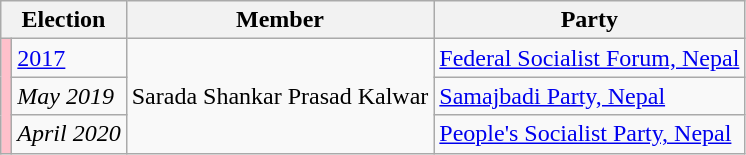<table class="wikitable">
<tr>
<th colspan="2">Election</th>
<th>Member</th>
<th>Party</th>
</tr>
<tr>
<td rowspan="3" style="background-color:pink"></td>
<td><a href='#'>2017</a></td>
<td rowspan="3">Sarada Shankar Prasad Kalwar</td>
<td><a href='#'>Federal Socialist Forum, Nepal</a></td>
</tr>
<tr>
<td><em>May 2019</em></td>
<td><a href='#'>Samajbadi Party, Nepal</a></td>
</tr>
<tr>
<td><em>April 2020</em></td>
<td><a href='#'>People's Socialist Party, Nepal</a></td>
</tr>
</table>
